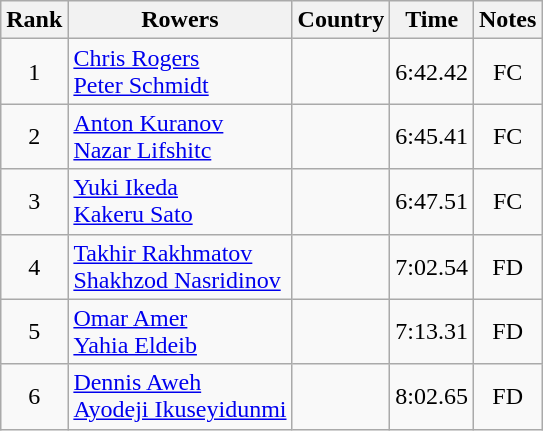<table class="wikitable" style="text-align:center">
<tr>
<th>Rank</th>
<th>Rowers</th>
<th>Country</th>
<th>Time</th>
<th>Notes</th>
</tr>
<tr>
<td>1</td>
<td align="left"><a href='#'>Chris Rogers</a><br><a href='#'>Peter Schmidt</a></td>
<td align="left"></td>
<td>6:42.42</td>
<td>FC</td>
</tr>
<tr>
<td>2</td>
<td align="left"><a href='#'>Anton Kuranov</a><br><a href='#'>Nazar Lifshitc</a></td>
<td align="left"></td>
<td>6:45.41</td>
<td>FC</td>
</tr>
<tr>
<td>3</td>
<td align="left"><a href='#'>Yuki Ikeda</a><br><a href='#'>Kakeru Sato</a></td>
<td align="left"></td>
<td>6:47.51</td>
<td>FC</td>
</tr>
<tr>
<td>4</td>
<td align="left"><a href='#'>Takhir Rakhmatov</a><br><a href='#'>Shakhzod Nasridinov</a></td>
<td align="left"></td>
<td>7:02.54</td>
<td>FD</td>
</tr>
<tr>
<td>5</td>
<td align="left"><a href='#'>Omar Amer</a><br><a href='#'>Yahia Eldeib</a></td>
<td align="left"></td>
<td>7:13.31</td>
<td>FD</td>
</tr>
<tr>
<td>6</td>
<td align="left"><a href='#'>Dennis Aweh</a><br><a href='#'>Ayodeji Ikuseyidunmi</a></td>
<td align="left"></td>
<td>8:02.65</td>
<td>FD</td>
</tr>
</table>
